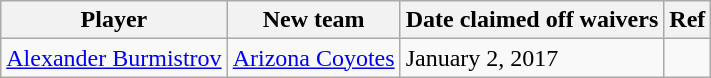<table class="wikitable">
<tr>
<th>Player</th>
<th>New team</th>
<th>Date claimed off waivers</th>
<th>Ref</th>
</tr>
<tr>
<td><a href='#'>Alexander Burmistrov</a></td>
<td><a href='#'>Arizona Coyotes</a></td>
<td>January 2, 2017</td>
<td></td>
</tr>
</table>
